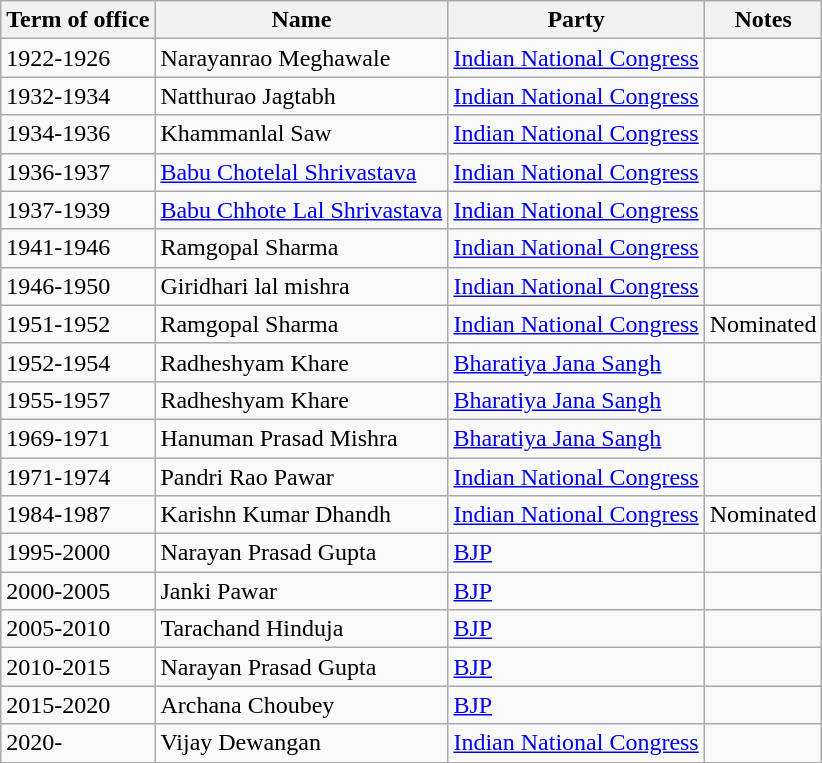<table class="wikitable">
<tr>
<th>Term of office</th>
<th>Name</th>
<th>Party</th>
<th>Notes</th>
</tr>
<tr>
<td>1922-1926</td>
<td>Narayanrao Meghawale</td>
<td><a href='#'>Indian National Congress</a></td>
<td></td>
</tr>
<tr>
<td>1932-1934</td>
<td>Natthurao Jagtabh</td>
<td><a href='#'>Indian National Congress</a></td>
<td></td>
</tr>
<tr>
<td>1934-1936</td>
<td>Khammanlal Saw</td>
<td><a href='#'>Indian National Congress</a></td>
<td></td>
</tr>
<tr>
<td>1936-1937</td>
<td><a href='#'>Babu Chotelal Shrivastava</a></td>
<td><a href='#'>Indian National Congress</a></td>
<td></td>
</tr>
<tr>
<td>1937-1939</td>
<td><a href='#'>Babu Chhote Lal Shrivastava</a></td>
<td><a href='#'>Indian National Congress</a></td>
<td></td>
</tr>
<tr>
<td>1941-1946</td>
<td>Ramgopal Sharma</td>
<td><a href='#'>Indian National Congress</a></td>
<td></td>
</tr>
<tr>
<td>1946-1950</td>
<td>Giridhari lal mishra</td>
<td><a href='#'>Indian National Congress</a></td>
<td></td>
</tr>
<tr>
<td>1951-1952</td>
<td>Ramgopal Sharma</td>
<td><a href='#'>Indian National Congress</a></td>
<td>Nominated</td>
</tr>
<tr>
<td>1952-1954</td>
<td>Radheshyam Khare</td>
<td><a href='#'>Bharatiya Jana Sangh</a></td>
<td></td>
</tr>
<tr>
<td>1955-1957</td>
<td>Radheshyam Khare</td>
<td><a href='#'>Bharatiya Jana Sangh</a></td>
<td></td>
</tr>
<tr>
<td>1969-1971</td>
<td>Hanuman Prasad Mishra</td>
<td><a href='#'>Bharatiya Jana Sangh</a></td>
<td></td>
</tr>
<tr>
<td>1971-1974</td>
<td>Pandri Rao Pawar</td>
<td><a href='#'>Indian National Congress</a></td>
<td></td>
</tr>
<tr>
<td>1984-1987</td>
<td>Karishn Kumar Dhandh</td>
<td><a href='#'>Indian National Congress</a></td>
<td>Nominated</td>
</tr>
<tr>
<td>1995-2000</td>
<td>Narayan Prasad Gupta</td>
<td><a href='#'>BJP</a></td>
<td></td>
</tr>
<tr>
<td>2000-2005</td>
<td>Janki Pawar</td>
<td><a href='#'>BJP</a></td>
<td></td>
</tr>
<tr>
<td>2005-2010</td>
<td>Tarachand Hinduja</td>
<td><a href='#'>BJP</a></td>
<td></td>
</tr>
<tr>
<td>2010-2015</td>
<td>Narayan Prasad Gupta</td>
<td><a href='#'>BJP</a></td>
<td></td>
</tr>
<tr>
<td>2015-2020</td>
<td>Archana Choubey</td>
<td><a href='#'>BJP</a></td>
<td></td>
</tr>
<tr>
<td>2020-</td>
<td>Vijay Dewangan</td>
<td><a href='#'>Indian National Congress</a></td>
<td></td>
</tr>
</table>
